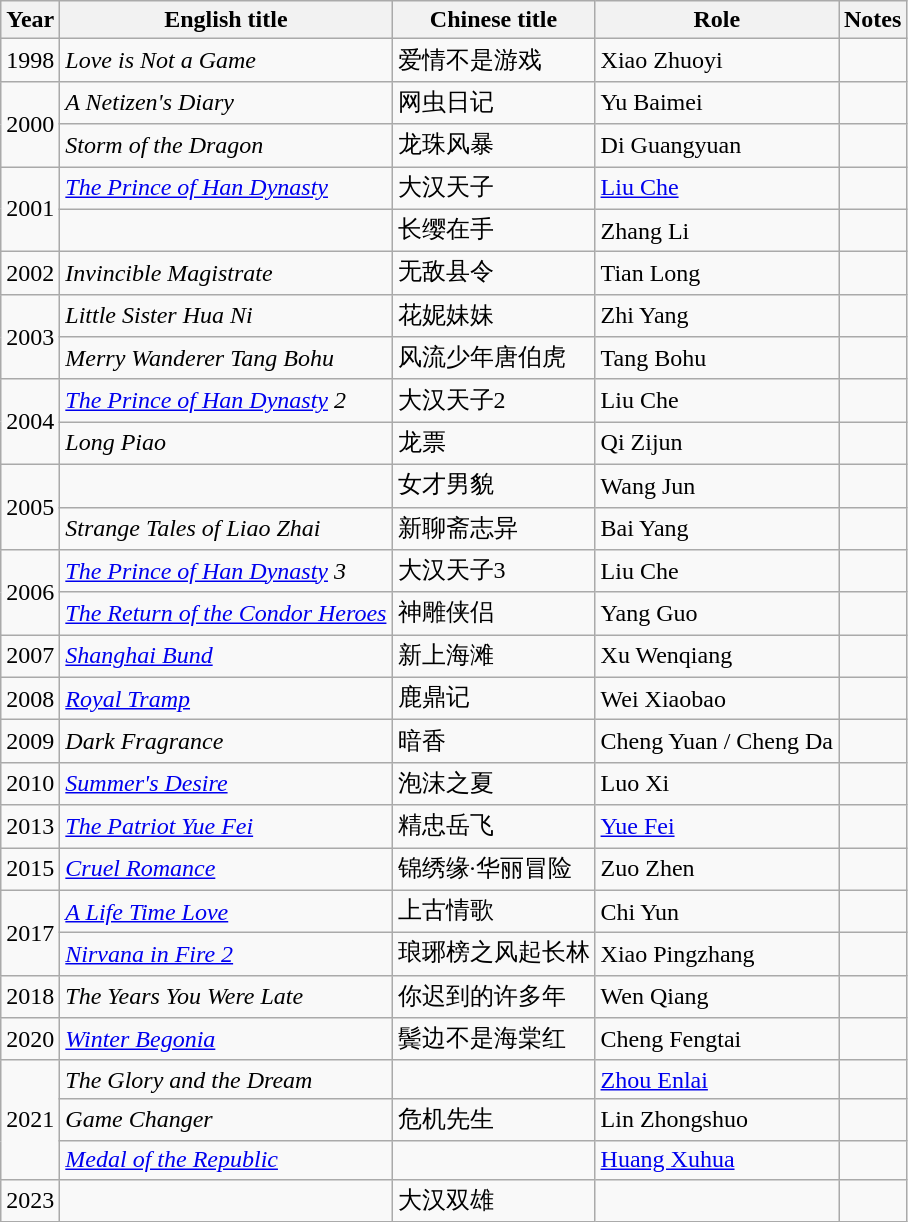<table class="wikitable">
<tr>
<th>Year</th>
<th>English title</th>
<th>Chinese title</th>
<th>Role</th>
<th class=>Notes</th>
</tr>
<tr>
<td>1998</td>
<td><em>Love is Not a Game</em></td>
<td>爱情不是游戏</td>
<td>Xiao Zhuoyi</td>
<td></td>
</tr>
<tr>
<td rowspan=2>2000</td>
<td><em>A Netizen's Diary</em></td>
<td>网虫日记</td>
<td>Yu Baimei</td>
<td></td>
</tr>
<tr>
<td><em>Storm of the Dragon</em></td>
<td>龙珠风暴</td>
<td>Di Guangyuan</td>
<td></td>
</tr>
<tr>
<td rowspan=2>2001</td>
<td><em><a href='#'>The Prince of Han Dynasty</a></em></td>
<td>大汉天子</td>
<td><a href='#'>Liu Che</a></td>
<td></td>
</tr>
<tr>
<td></td>
<td>长缨在手</td>
<td>Zhang Li</td>
<td></td>
</tr>
<tr>
<td>2002</td>
<td><em>Invincible Magistrate</em></td>
<td>无敌县令</td>
<td>Tian Long</td>
<td></td>
</tr>
<tr>
<td rowspan=2>2003</td>
<td><em>Little Sister Hua Ni</em></td>
<td>花妮妹妹</td>
<td>Zhi Yang</td>
<td></td>
</tr>
<tr>
<td><em>Merry Wanderer Tang Bohu</em></td>
<td>风流少年唐伯虎</td>
<td>Tang Bohu</td>
<td></td>
</tr>
<tr>
<td rowspan=2>2004</td>
<td><em><a href='#'>The Prince of Han Dynasty</a> 2</em></td>
<td>大汉天子2</td>
<td>Liu Che</td>
<td></td>
</tr>
<tr>
<td><em>Long Piao</em></td>
<td>龙票</td>
<td>Qi Zijun</td>
<td></td>
</tr>
<tr>
<td rowspan=2>2005</td>
<td></td>
<td>女才男貌</td>
<td>Wang Jun</td>
<td></td>
</tr>
<tr>
<td><em>Strange Tales of Liao Zhai</em></td>
<td>新聊斋志异</td>
<td>Bai Yang</td>
<td></td>
</tr>
<tr>
<td rowspan=2>2006</td>
<td><em><a href='#'>The Prince of Han Dynasty</a> 3</em></td>
<td>大汉天子3</td>
<td>Liu Che</td>
<td></td>
</tr>
<tr>
<td><em><a href='#'>The Return of the Condor Heroes</a></em></td>
<td>神雕侠侣</td>
<td>Yang Guo</td>
<td></td>
</tr>
<tr>
<td>2007</td>
<td><em><a href='#'>Shanghai Bund</a></em></td>
<td>新上海滩</td>
<td>Xu Wenqiang</td>
<td></td>
</tr>
<tr>
<td>2008</td>
<td><em><a href='#'>Royal Tramp</a></em></td>
<td>鹿鼎记</td>
<td>Wei Xiaobao</td>
<td></td>
</tr>
<tr>
<td>2009</td>
<td><em>Dark Fragrance</em></td>
<td>暗香</td>
<td>Cheng Yuan / Cheng Da</td>
<td></td>
</tr>
<tr>
<td>2010</td>
<td><em><a href='#'>Summer's Desire</a></em></td>
<td>泡沫之夏</td>
<td>Luo Xi</td>
<td></td>
</tr>
<tr>
<td>2013</td>
<td><em><a href='#'>The Patriot Yue Fei</a></em></td>
<td>精忠岳飞</td>
<td><a href='#'>Yue Fei</a></td>
<td></td>
</tr>
<tr>
<td>2015</td>
<td><em><a href='#'>Cruel Romance</a></em></td>
<td>锦绣缘·华丽冒险</td>
<td>Zuo Zhen</td>
<td></td>
</tr>
<tr>
<td rowspan=2>2017</td>
<td><em><a href='#'>A Life Time Love</a></em></td>
<td>上古情歌</td>
<td>Chi Yun</td>
<td></td>
</tr>
<tr>
<td><em><a href='#'>Nirvana in Fire 2</a></em></td>
<td>琅琊榜之风起长林</td>
<td>Xiao Pingzhang</td>
<td></td>
</tr>
<tr>
<td>2018</td>
<td><em>The Years You Were Late</em></td>
<td>你迟到的许多年</td>
<td>Wen Qiang</td>
<td></td>
</tr>
<tr>
<td>2020</td>
<td><em><a href='#'>Winter Begonia</a></em></td>
<td>鬓边不是海棠红</td>
<td>Cheng Fengtai</td>
<td></td>
</tr>
<tr>
<td rowspan="3">2021</td>
<td><em>The Glory and the Dream</em></td>
<td></td>
<td><a href='#'>Zhou Enlai</a></td>
<td></td>
</tr>
<tr>
<td><em>Game Changer</em></td>
<td>危机先生</td>
<td>Lin Zhongshuo</td>
<td></td>
</tr>
<tr>
<td><em><a href='#'>Medal of the Republic</a></em></td>
<td></td>
<td><a href='#'>Huang Xuhua</a></td>
<td></td>
</tr>
<tr>
<td>2023</td>
<td></td>
<td>大汉双雄</td>
<td></td>
<td></td>
</tr>
</table>
